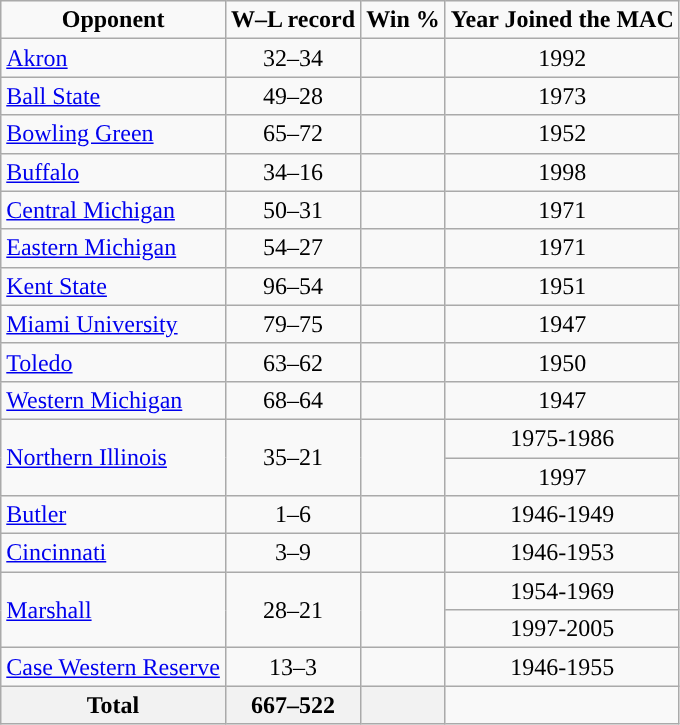<table class="wikitable">
<tr>
<td align=center><span><strong>Opponent</strong></span></td>
<td align=center><span><strong>W–L record</strong></span></td>
<td align=center><span><strong>Win %</strong></span></td>
<td align=center><span><strong>Year Joined the MAC</strong></span></td>
</tr>
<tr>
<td><a href='#'>Akron</a></td>
<td align=center>32–34</td>
<td align="center"></td>
<td align=center>1992</td>
</tr>
<tr>
<td><a href='#'>Ball State</a></td>
<td align=center>49–28</td>
<td align="center"></td>
<td align=center>1973</td>
</tr>
<tr>
<td><a href='#'>Bowling Green</a></td>
<td align=center>65–72</td>
<td align="center"></td>
<td align=center>1952</td>
</tr>
<tr>
<td><a href='#'>Buffalo</a></td>
<td align=center>34–16</td>
<td align="center"></td>
<td align=center>1998</td>
</tr>
<tr>
<td><a href='#'>Central Michigan</a></td>
<td align=center>50–31</td>
<td align="center"></td>
<td align=center>1971</td>
</tr>
<tr>
<td><a href='#'>Eastern Michigan</a></td>
<td align=center>54–27</td>
<td align="center"></td>
<td align=center>1971</td>
</tr>
<tr>
<td><a href='#'>Kent State</a></td>
<td align=center>96–54</td>
<td align="center"></td>
<td align=center>1951</td>
</tr>
<tr>
<td><a href='#'>Miami University</a></td>
<td align=center>79–75</td>
<td align="center"></td>
<td align=center>1947</td>
</tr>
<tr>
<td><a href='#'>Toledo</a></td>
<td align=center>63–62</td>
<td align="center"></td>
<td align=center>1950</td>
</tr>
<tr>
<td><a href='#'>Western Michigan</a></td>
<td align=center>68–64</td>
<td align="center"></td>
<td align=center>1947</td>
</tr>
<tr>
<td rowspan="2"><a href='#'>Northern Illinois</a></td>
<td rowspan="2" align="center">35–21</td>
<td rowspan="2" align="center"></td>
<td align="center">1975-1986</td>
</tr>
<tr>
<td align="center">1997</td>
</tr>
<tr>
<td><a href='#'>Butler</a></td>
<td align="center">1–6</td>
<td align="center"></td>
<td align="center">1946-1949</td>
</tr>
<tr>
<td><a href='#'>Cincinnati</a></td>
<td align="center">3–9</td>
<td align="center"></td>
<td align="center">1946-1953</td>
</tr>
<tr>
<td rowspan="2"><a href='#'>Marshall</a></td>
<td rowspan="2" align="center">28–21</td>
<td rowspan="2" align="center"></td>
<td align="center">1954-1969</td>
</tr>
<tr>
<td align="center">1997-2005</td>
</tr>
<tr>
<td><a href='#'>Case Western Reserve</a></td>
<td align="center">13–3</td>
<td align="center"></td>
<td align="center">1946-1955</td>
</tr>
<tr>
<th>Total</th>
<th>667–522</th>
<th></th>
</tr>
</table>
